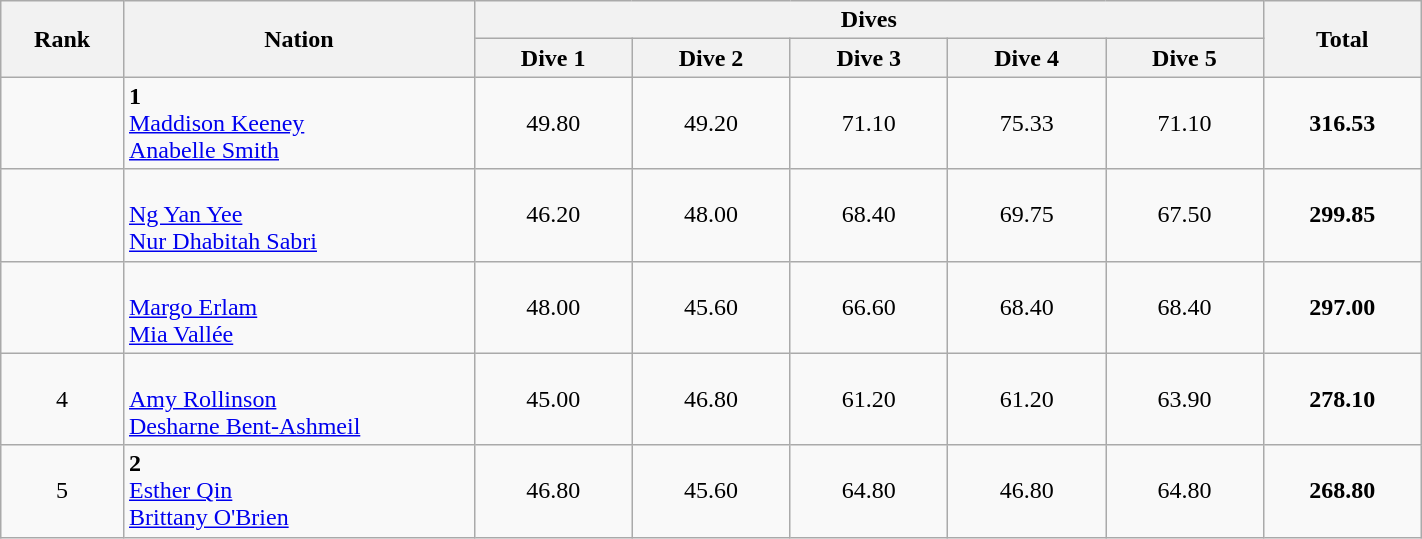<table class="wikitable" width="75%">
<tr>
<th rowspan="2" width="7%">Rank</th>
<th rowspan="2" width="20%">Nation</th>
<th colspan="5">Dives</th>
<th rowspan="2" width="9%">Total</th>
</tr>
<tr>
<th width="9%">Dive 1</th>
<th width="9%">Dive 2</th>
<th width="9%">Dive 3</th>
<th width="9%">Dive 4</th>
<th width="9%">Dive 5</th>
</tr>
<tr align=center>
<td></td>
<td align=left> <strong>1</strong> <br><a href='#'>Maddison Keeney</a><br><a href='#'>Anabelle Smith</a></td>
<td>49.80</td>
<td>49.20</td>
<td>71.10</td>
<td>75.33</td>
<td>71.10</td>
<td><strong>316.53</strong></td>
</tr>
<tr align=center>
<td></td>
<td align=left> <br><a href='#'>Ng Yan Yee</a><br><a href='#'>Nur Dhabitah Sabri</a></td>
<td>46.20</td>
<td>48.00</td>
<td>68.40</td>
<td>69.75</td>
<td>67.50</td>
<td><strong>299.85</strong></td>
</tr>
<tr align=center>
<td></td>
<td align=left><br><a href='#'>Margo Erlam</a><br><a href='#'>Mia Vallée</a></td>
<td>48.00</td>
<td>45.60</td>
<td>66.60</td>
<td>68.40</td>
<td>68.40</td>
<td><strong>297.00</strong></td>
</tr>
<tr align=center>
<td>4</td>
<td align=left><br><a href='#'>Amy Rollinson</a><br><a href='#'>Desharne Bent-Ashmeil</a></td>
<td>45.00</td>
<td>46.80</td>
<td>61.20</td>
<td>61.20</td>
<td>63.90</td>
<td><strong>278.10</strong></td>
</tr>
<tr align=center>
<td>5</td>
<td align=left> <strong>2</strong> <br><a href='#'>Esther Qin</a><br><a href='#'>Brittany O'Brien</a></td>
<td>46.80</td>
<td>45.60</td>
<td>64.80</td>
<td>46.80</td>
<td>64.80</td>
<td><strong>268.80</strong></td>
</tr>
</table>
